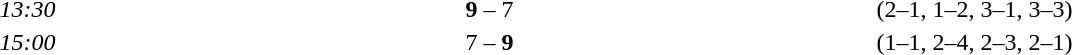<table style="text-align:center">
<tr>
<th width=100></th>
<th width=200></th>
<th width=100></th>
<th width=200></th>
</tr>
<tr>
<td><em>13:30</em></td>
<td align=right><strong></strong></td>
<td><strong>9</strong> – 7</td>
<td align=left></td>
<td>(2–1, 1–2, 3–1, 3–3)</td>
</tr>
<tr>
<td><em>15:00</em></td>
<td align=right></td>
<td>7 – <strong>9</strong></td>
<td align=left><strong></strong></td>
<td>(1–1, 2–4, 2–3, 2–1)</td>
</tr>
</table>
